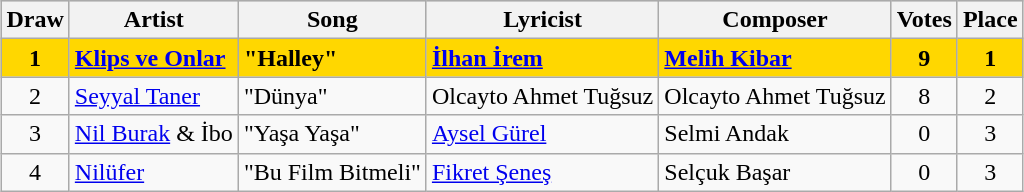<table class="sortable wikitable" style="margin: 1em auto 1em auto; text-align:center">
<tr bgcolor="#CCCCCC">
<th>Draw</th>
<th>Artist</th>
<th>Song</th>
<th>Lyricist</th>
<th>Composer</th>
<th>Votes</th>
<th>Place</th>
</tr>
<tr style="font-weight:bold;background:gold;">
<td>1</td>
<td align="left"><a href='#'>Klips ve Onlar</a></td>
<td align="left">"Halley"</td>
<td align="left"><a href='#'>İlhan İrem</a></td>
<td align="left"><a href='#'>Melih Kibar</a></td>
<td>9</td>
<td>1</td>
</tr>
<tr>
<td>2</td>
<td align="left"><a href='#'>Seyyal Taner</a></td>
<td align="left">"Dünya"</td>
<td align="left">Olcayto Ahmet Tuğsuz</td>
<td align="left">Olcayto Ahmet Tuğsuz</td>
<td>8</td>
<td>2</td>
</tr>
<tr>
<td>3</td>
<td align="left"><a href='#'>Nil Burak</a> & İbo</td>
<td align="left">"Yaşa Yaşa"</td>
<td align="left"><a href='#'>Aysel Gürel</a></td>
<td align="left">Selmi Andak</td>
<td>0</td>
<td>3</td>
</tr>
<tr>
<td>4</td>
<td align="left"><a href='#'>Nilüfer</a></td>
<td align="left">"Bu Film Bitmeli"</td>
<td align="left"><a href='#'>Fikret Şeneş</a></td>
<td align="left">Selçuk Başar</td>
<td>0</td>
<td>3</td>
</tr>
</table>
